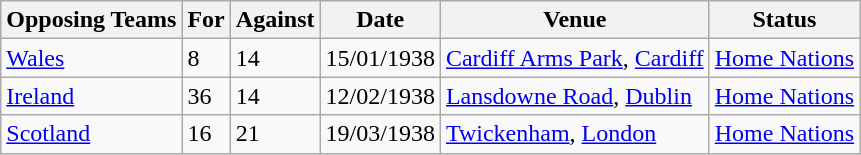<table class="wikitable">
<tr>
<th>Opposing Teams</th>
<th>For</th>
<th>Against</th>
<th>Date</th>
<th>Venue</th>
<th>Status</th>
</tr>
<tr>
<td><a href='#'>Wales</a></td>
<td>8</td>
<td>14</td>
<td>15/01/1938</td>
<td><a href='#'>Cardiff Arms Park</a>, <a href='#'>Cardiff</a></td>
<td><a href='#'>Home Nations</a></td>
</tr>
<tr>
<td><a href='#'>Ireland</a></td>
<td>36</td>
<td>14</td>
<td>12/02/1938</td>
<td><a href='#'>Lansdowne Road</a>, <a href='#'>Dublin</a></td>
<td><a href='#'>Home Nations</a></td>
</tr>
<tr>
<td><a href='#'>Scotland</a></td>
<td>16</td>
<td>21</td>
<td>19/03/1938</td>
<td><a href='#'>Twickenham</a>, <a href='#'>London</a></td>
<td><a href='#'>Home Nations</a></td>
</tr>
</table>
